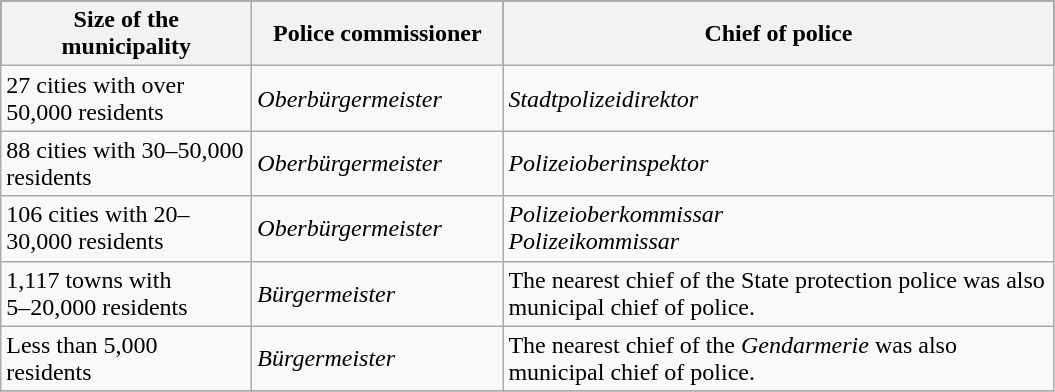<table class="wikitable">
<tr bgcolor="F1">
<th align="left" width="160">Size of the municipality</th>
<th align="left" width="160">Police commissioner</th>
<th align="left" width="360">Chief of police</th>
</tr>
<tr>
<td>27 cities with over 50,000 residents</td>
<td><em>Oberbürgermeister</em></td>
<td><em>Stadtpolizeidirektor</em></td>
</tr>
<tr>
<td>88 cities with 30–50,000 residents</td>
<td><em>Oberbürgermeister</em></td>
<td><em>Polizeioberinspektor</em></td>
</tr>
<tr>
<td>106 cities with 20–30,000 residents</td>
<td><em>Oberbürgermeister</em></td>
<td><em>Polizeioberkommissar</em> <br><em>Polizeikommissar</em></td>
</tr>
<tr>
<td>1,117 towns with <br> 5–20,000 residents</td>
<td><em>Bürgermeister</em></td>
<td>The nearest chief of the State protection police was also municipal chief of police.</td>
</tr>
<tr>
<td>Less than 5,000 residents</td>
<td><em>Bürgermeister</em></td>
<td>The nearest chief of the <em>Gendarmerie</em> was also municipal chief of police.</td>
</tr>
<tr>
</tr>
</table>
